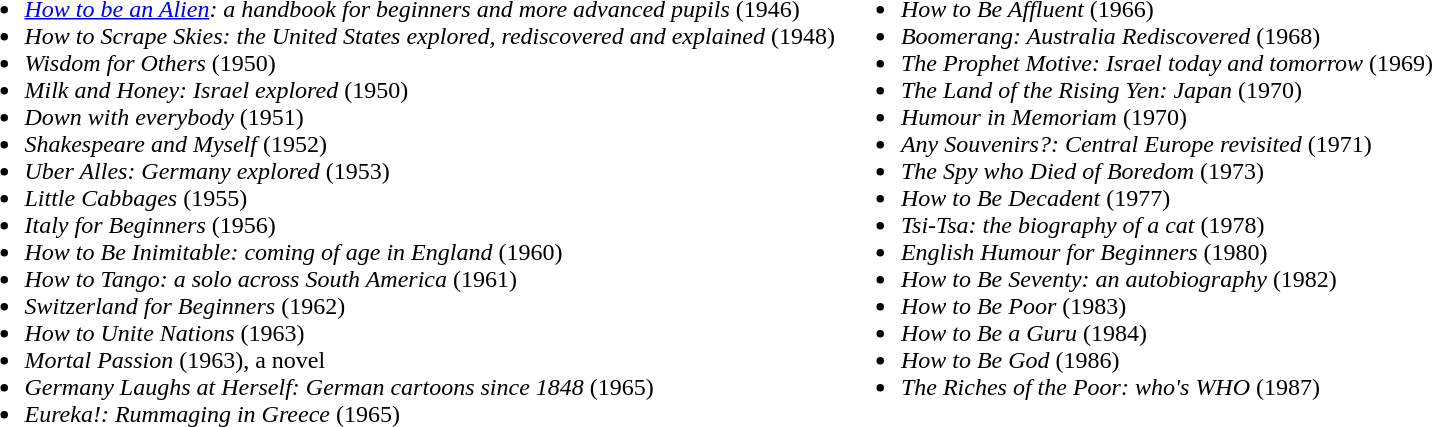<table>
<tr>
<td valign="top"><br><ul><li><em><a href='#'>How to be an Alien</a>: a handbook for beginners and more advanced pupils</em> (1946)</li><li><em>How to Scrape Skies: the United States explored, rediscovered and explained</em> (1948)</li><li><em>Wisdom for Others</em> (1950)</li><li><em>Milk and Honey: Israel explored</em> (1950)</li><li><em>Down with everybody</em> (1951)</li><li><em>Shakespeare and Myself</em> (1952)</li><li><em>Uber Alles: Germany explored</em> (1953)</li><li><em>Little Cabbages</em>  (1955)</li><li><em>Italy for Beginners</em> (1956)</li><li><em>How to Be Inimitable: coming of age in England</em> (1960)</li><li><em>How to Tango: a solo across South America</em> (1961)</li><li><em>Switzerland for Beginners</em> (1962)</li><li><em>How to Unite Nations</em> (1963)</li><li><em>Mortal Passion</em> (1963), a novel</li><li><em>Germany Laughs at Herself: German cartoons since 1848</em> (1965)</li><li><em>Eureka!: Rummaging in Greece</em> (1965)</li></ul></td>
<td valign="top"><br><ul><li><em>How to Be Affluent</em> (1966)</li><li><em>Boomerang: Australia Rediscovered</em> (1968)</li><li><em>The Prophet Motive: Israel today and tomorrow</em> (1969)</li><li><em>The Land of the Rising Yen: Japan</em> (1970)</li><li><em>Humour in Memoriam</em> (1970)</li><li><em>Any Souvenirs?: Central Europe revisited</em> (1971)</li><li><em>The Spy who Died of Boredom</em> (1973)</li><li><em>How to Be Decadent</em> (1977)</li><li><em>Tsi-Tsa: the biography of a cat</em> (1978)</li><li><em>English Humour for Beginners</em> (1980)</li><li><em>How to Be Seventy: an autobiography</em> (1982)</li><li><em>How to Be Poor</em> (1983)</li><li><em>How to Be a Guru</em> (1984)</li><li><em>How to Be God</em> (1986)</li><li><em>The Riches of the Poor: who's WHO</em> (1987)</li></ul></td>
</tr>
</table>
